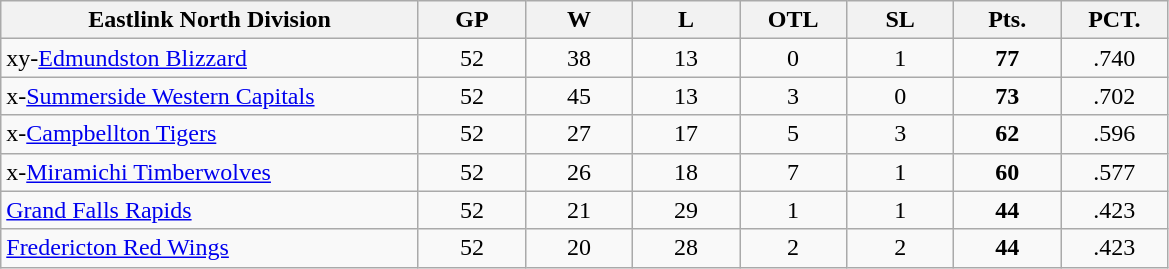<table class="wikitable sortable">
<tr>
<td class="unsortable" align=center bgcolor=#F2F2F2 style="width: 16.94em"><strong>Eastlink North Division</strong></td>
<th style="width: 4em">GP</th>
<th style="width: 4em">W</th>
<th style="width: 4em">L</th>
<th style="width: 4em">OTL</th>
<th style="width: 4em">SL</th>
<th style="width: 4em">Pts.</th>
<th style="width: 4em">PCT.</th>
</tr>
<tr align=center>
<td align=left>xy-<a href='#'>Edmundston Blizzard</a></td>
<td>52</td>
<td>38</td>
<td>13</td>
<td>0</td>
<td>1</td>
<td><strong>77</strong></td>
<td>.740</td>
</tr>
<tr align=center>
<td align=left>x-<a href='#'>Summerside Western Capitals</a></td>
<td>52</td>
<td>45</td>
<td>13</td>
<td>3</td>
<td>0</td>
<td><strong>73</strong></td>
<td>.702</td>
</tr>
<tr align=center>
<td align=left>x-<a href='#'>Campbellton Tigers</a></td>
<td>52</td>
<td>27</td>
<td>17</td>
<td>5</td>
<td>3</td>
<td><strong>62</strong></td>
<td>.596</td>
</tr>
<tr align=center>
<td align=left>x-<a href='#'>Miramichi Timberwolves</a></td>
<td>52</td>
<td>26</td>
<td>18</td>
<td>7</td>
<td>1</td>
<td><strong>60</strong></td>
<td>.577</td>
</tr>
<tr align=center>
<td align=left><a href='#'>Grand Falls Rapids</a></td>
<td>52</td>
<td>21</td>
<td>29</td>
<td>1</td>
<td>1</td>
<td><strong>44</strong></td>
<td>.423</td>
</tr>
<tr align=center>
<td align=left><a href='#'>Fredericton Red Wings</a></td>
<td>52</td>
<td>20</td>
<td>28</td>
<td>2</td>
<td>2</td>
<td><strong>44</strong></td>
<td>.423</td>
</tr>
</table>
